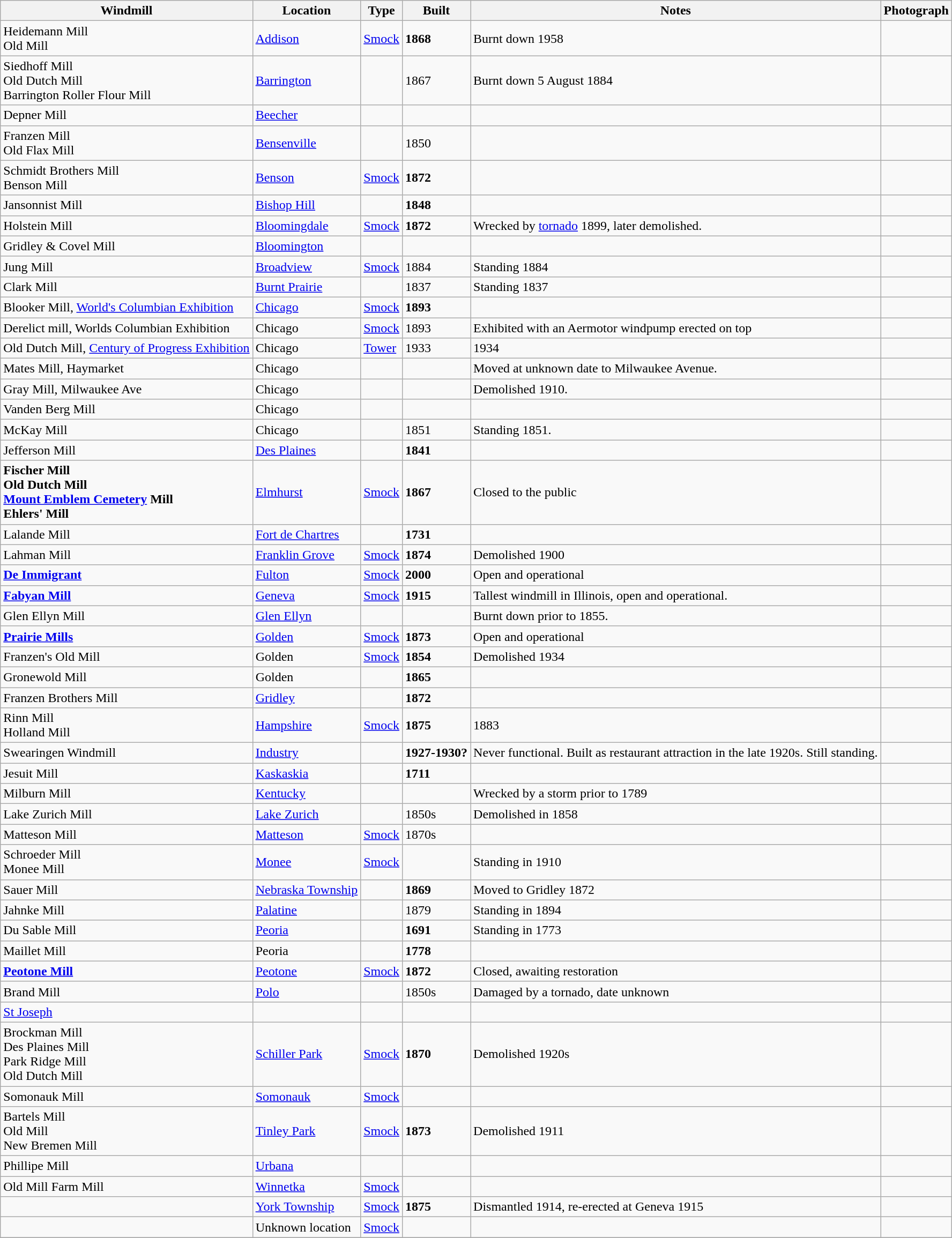<table class="wikitable">
<tr>
<th>Windmill</th>
<th>Location</th>
<th>Type</th>
<th>Built</th>
<th>Notes</th>
<th>Photograph</th>
</tr>
<tr>
<td>Heidemann Mill<br>Old Mill</td>
<td><a href='#'>Addison</a></td>
<td><a href='#'>Smock</a></td>
<td><strong>1868</strong></td>
<td>Burnt down 1958</td>
<td></td>
</tr>
<tr>
<td>Siedhoff Mill<br>Old Dutch Mill<br>Barrington Roller Flour Mill</td>
<td><a href='#'>Barrington</a></td>
<td></td>
<td>1867</td>
<td>Burnt down 5 August 1884</td>
<td></td>
</tr>
<tr>
<td>Depner Mill</td>
<td><a href='#'>Beecher</a></td>
<td></td>
<td></td>
<td></td>
<td></td>
</tr>
<tr>
<td>Franzen Mill<br>Old Flax Mill</td>
<td><a href='#'>Bensenville</a></td>
<td></td>
<td>1850</td>
<td></td>
<td></td>
</tr>
<tr>
<td>Schmidt Brothers Mill<br>Benson Mill</td>
<td><a href='#'>Benson</a></td>
<td><a href='#'>Smock</a></td>
<td><strong>1872</strong></td>
<td></td>
<td></td>
</tr>
<tr>
<td>Jansonnist Mill</td>
<td><a href='#'>Bishop Hill</a></td>
<td></td>
<td><strong>1848</strong></td>
<td></td>
<td></td>
</tr>
<tr>
<td>Holstein Mill</td>
<td><a href='#'>Bloomingdale</a></td>
<td><a href='#'>Smock</a></td>
<td><strong>1872</strong></td>
<td>Wrecked by <a href='#'>tornado</a> 1899, later demolished.</td>
<td></td>
</tr>
<tr>
<td>Gridley & Covel Mill</td>
<td><a href='#'>Bloomington</a></td>
<td></td>
<td></td>
<td></td>
<td></td>
</tr>
<tr>
<td>Jung Mill</td>
<td><a href='#'>Broadview</a></td>
<td><a href='#'>Smock</a></td>
<td>1884</td>
<td>Standing 1884</td>
<td></td>
</tr>
<tr>
<td>Clark Mill</td>
<td><a href='#'>Burnt Prairie</a></td>
<td></td>
<td>1837</td>
<td>Standing 1837</td>
<td></td>
</tr>
<tr>
<td>Blooker Mill, <a href='#'>World's Columbian Exhibition</a></td>
<td><a href='#'>Chicago</a></td>
<td><a href='#'>Smock</a></td>
<td><strong>1893</strong></td>
<td></td>
<td></td>
</tr>
<tr>
<td>Derelict mill, Worlds Columbian Exhibition</td>
<td>Chicago</td>
<td><a href='#'>Smock</a></td>
<td>1893</td>
<td>Exhibited with an Aermotor windpump erected on top</td>
<td></td>
</tr>
<tr>
<td>Old Dutch Mill, <a href='#'>Century of Progress Exhibition</a></td>
<td>Chicago</td>
<td><a href='#'>Tower</a></td>
<td>1933</td>
<td>1934</td>
<td></td>
</tr>
<tr>
<td>Mates Mill, Haymarket</td>
<td>Chicago</td>
<td></td>
<td></td>
<td>Moved at unknown date to Milwaukee Avenue.</td>
<td></td>
</tr>
<tr>
<td>Gray Mill, Milwaukee Ave</td>
<td>Chicago</td>
<td></td>
<td></td>
<td>Demolished 1910.</td>
<td></td>
</tr>
<tr>
<td>Vanden Berg Mill</td>
<td>Chicago</td>
<td></td>
<td></td>
<td></td>
<td></td>
</tr>
<tr>
<td>McKay Mill</td>
<td>Chicago</td>
<td></td>
<td>1851</td>
<td>Standing 1851.</td>
<td></td>
</tr>
<tr>
<td>Jefferson Mill</td>
<td><a href='#'>Des Plaines</a></td>
<td></td>
<td><strong>1841</strong></td>
<td></td>
<td></td>
</tr>
<tr>
<td><strong>Fischer Mill</strong><br><strong>Old Dutch Mill</strong><br><strong><a href='#'>Mount Emblem Cemetery</a> Mill</strong><br><strong>Ehlers' Mill</strong></td>
<td><a href='#'>Elmhurst</a><br></td>
<td><a href='#'>Smock</a></td>
<td><strong>1867</strong></td>
<td>Closed to the public</td>
<td></td>
</tr>
<tr>
<td>Lalande Mill</td>
<td><a href='#'>Fort de Chartres</a></td>
<td></td>
<td><strong>1731</strong></td>
<td></td>
<td></td>
</tr>
<tr>
<td>Lahman Mill</td>
<td><a href='#'>Franklin Grove</a></td>
<td><a href='#'>Smock</a></td>
<td><strong>1874</strong></td>
<td>Demolished 1900</td>
<td></td>
</tr>
<tr>
<td><strong><a href='#'>De Immigrant</a></strong></td>
<td><a href='#'>Fulton</a><br></td>
<td><a href='#'>Smock</a></td>
<td><strong>2000</strong></td>
<td>Open and operational</td>
<td></td>
</tr>
<tr>
<td><strong><a href='#'>Fabyan Mill</a></strong></td>
<td><a href='#'>Geneva</a><br></td>
<td><a href='#'>Smock</a></td>
<td><strong>1915</strong></td>
<td>Tallest windmill in Illinois, open and operational.</td>
<td></td>
</tr>
<tr>
<td>Glen Ellyn Mill</td>
<td><a href='#'>Glen Ellyn</a></td>
<td></td>
<td></td>
<td>Burnt down prior to 1855.</td>
<td></td>
</tr>
<tr>
<td><strong><a href='#'>Prairie Mills</a></strong></td>
<td><a href='#'>Golden</a><br></td>
<td><a href='#'>Smock</a></td>
<td><strong>1873</strong></td>
<td>Open and operational</td>
<td></td>
</tr>
<tr>
<td>Franzen's Old Mill</td>
<td>Golden</td>
<td><a href='#'>Smock</a></td>
<td><strong>1854</strong></td>
<td>Demolished 1934</td>
<td></td>
</tr>
<tr>
<td>Gronewold Mill</td>
<td>Golden</td>
<td></td>
<td><strong>1865</strong></td>
<td></td>
<td></td>
</tr>
<tr>
<td>Franzen Brothers Mill</td>
<td><a href='#'>Gridley</a></td>
<td></td>
<td><strong>1872</strong></td>
<td></td>
<td></td>
</tr>
<tr>
<td>Rinn Mill<br>Holland Mill</td>
<td><a href='#'>Hampshire</a></td>
<td><a href='#'>Smock</a></td>
<td><strong>1875</strong></td>
<td>1883</td>
<td></td>
</tr>
<tr>
<td>Swearingen Windmill</td>
<td><a href='#'>Industry</a></td>
<td></td>
<td><strong>1927-1930?</strong></td>
<td>Never functional. Built as restaurant attraction in the late 1920s. Still standing.</td>
<td></td>
</tr>
<tr>
<td>Jesuit Mill</td>
<td><a href='#'>Kaskaskia</a></td>
<td></td>
<td><strong>1711</strong></td>
<td></td>
<td></td>
</tr>
<tr>
<td>Milburn Mill</td>
<td><a href='#'>Kentucky</a></td>
<td></td>
<td></td>
<td>Wrecked by a storm prior to 1789</td>
<td></td>
</tr>
<tr>
<td>Lake Zurich Mill</td>
<td><a href='#'>Lake Zurich</a></td>
<td></td>
<td>1850s</td>
<td>Demolished in 1858</td>
<td></td>
</tr>
<tr>
<td>Matteson Mill</td>
<td><a href='#'>Matteson</a></td>
<td><a href='#'>Smock</a></td>
<td>1870s</td>
<td></td>
<td></td>
</tr>
<tr>
<td>Schroeder Mill<br>Monee Mill</td>
<td><a href='#'>Monee</a></td>
<td><a href='#'>Smock</a></td>
<td></td>
<td>Standing in 1910</td>
<td></td>
</tr>
<tr>
<td>Sauer Mill</td>
<td><a href='#'>Nebraska Township</a></td>
<td></td>
<td><strong>1869</strong></td>
<td>Moved to Gridley 1872</td>
<td></td>
</tr>
<tr>
<td>Jahnke Mill</td>
<td><a href='#'>Palatine</a></td>
<td></td>
<td>1879</td>
<td>Standing in 1894</td>
<td></td>
</tr>
<tr>
<td>Du Sable Mill</td>
<td><a href='#'>Peoria</a></td>
<td></td>
<td><strong>1691</strong></td>
<td>Standing in 1773</td>
<td></td>
</tr>
<tr>
<td>Maillet Mill</td>
<td>Peoria</td>
<td></td>
<td><strong>1778</strong></td>
<td></td>
<td></td>
</tr>
<tr>
<td><strong><a href='#'>Peotone Mill</a></strong></td>
<td><a href='#'>Peotone</a><br></td>
<td><a href='#'>Smock</a></td>
<td><strong>1872</strong></td>
<td>Closed, awaiting restoration</td>
<td></td>
</tr>
<tr>
<td>Brand Mill</td>
<td><a href='#'>Polo</a></td>
<td></td>
<td>1850s</td>
<td>Damaged by a tornado, date unknown</td>
<td></td>
</tr>
<tr>
<td St Joseph Mill><a href='#'>St Joseph</a></td>
<td></td>
<td></td>
<td></td>
<td></td>
</tr>
<tr>
<td>Brockman Mill<br>Des Plaines Mill<br>Park Ridge Mill<br>Old Dutch Mill</td>
<td><a href='#'>Schiller Park</a></td>
<td><a href='#'>Smock</a></td>
<td><strong>1870</strong></td>
<td>Demolished 1920s</td>
<td></td>
</tr>
<tr>
<td>Somonauk Mill</td>
<td><a href='#'>Somonauk</a></td>
<td><a href='#'>Smock</a></td>
<td></td>
<td></td>
<td></td>
</tr>
<tr>
<td>Bartels Mill<br>Old Mill<br>New Bremen Mill</td>
<td><a href='#'>Tinley Park</a></td>
<td><a href='#'>Smock</a></td>
<td><strong>1873</strong></td>
<td>Demolished 1911</td>
<td></td>
</tr>
<tr>
<td>Phillipe Mill</td>
<td><a href='#'>Urbana</a></td>
<td></td>
<td></td>
<td></td>
<td></td>
</tr>
<tr>
<td>Old Mill Farm Mill</td>
<td><a href='#'>Winnetka</a></td>
<td><a href='#'>Smock</a></td>
<td></td>
<td></td>
</tr>
<tr>
<td></td>
<td><a href='#'>York Township</a></td>
<td><a href='#'>Smock</a></td>
<td><strong>1875</strong></td>
<td>Dismantled 1914, re-erected at Geneva 1915</td>
<td></td>
</tr>
<tr>
<td></td>
<td>Unknown location</td>
<td><a href='#'>Smock</a></td>
<td></td>
<td></td>
<td></td>
</tr>
<tr>
</tr>
</table>
